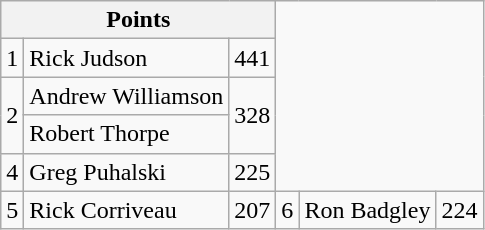<table class="wikitable">
<tr>
<th colspan=3>Points</th>
</tr>
<tr>
<td>1</td>
<td>Rick Judson</td>
<td>441</td>
</tr>
<tr>
<td rowspan=2>2</td>
<td>Andrew Williamson</td>
<td rowspan=2>328</td>
</tr>
<tr>
<td>Robert Thorpe</td>
</tr>
<tr>
<td>4</td>
<td>Greg Puhalski</td>
<td>225</td>
</tr>
<tr>
<td>5</td>
<td>Rick Corriveau</td>
<td>207</td>
<td>6</td>
<td>Ron Badgley</td>
<td>224</td>
</tr>
</table>
